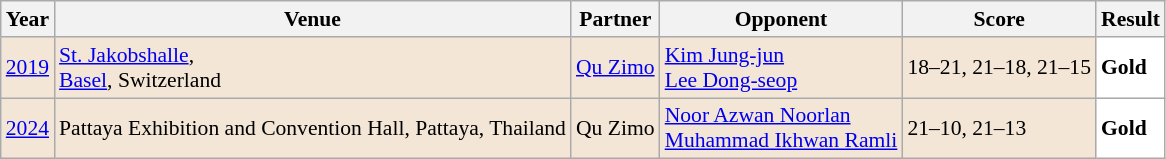<table class="sortable wikitable" style="font-size: 90%;">
<tr>
<th>Year</th>
<th>Venue</th>
<th>Partner</th>
<th>Opponent</th>
<th>Score</th>
<th>Result</th>
</tr>
<tr style="background:#F3E6D7">
<td align="center"><a href='#'>2019</a></td>
<td align="left"><a href='#'>St. Jakobshalle</a>,<br><a href='#'>Basel</a>, Switzerland</td>
<td align="left"> <a href='#'>Qu Zimo</a></td>
<td align="left"> <a href='#'>Kim Jung-jun</a><br> <a href='#'>Lee Dong-seop</a></td>
<td align="left">18–21, 21–18, 21–15</td>
<td style="text-align:left; background:white"> <strong>Gold</strong></td>
</tr>
<tr style="background:#F3E6D7">
<td align="center"><a href='#'>2024</a></td>
<td align="left">Pattaya Exhibition and Convention Hall, Pattaya, Thailand</td>
<td align="left"> Qu Zimo</td>
<td align="left"> <a href='#'>Noor Azwan Noorlan</a><br> <a href='#'>Muhammad Ikhwan Ramli</a></td>
<td align="left">21–10, 21–13</td>
<td style="text-align:left; background:white"> <strong>Gold</strong></td>
</tr>
</table>
